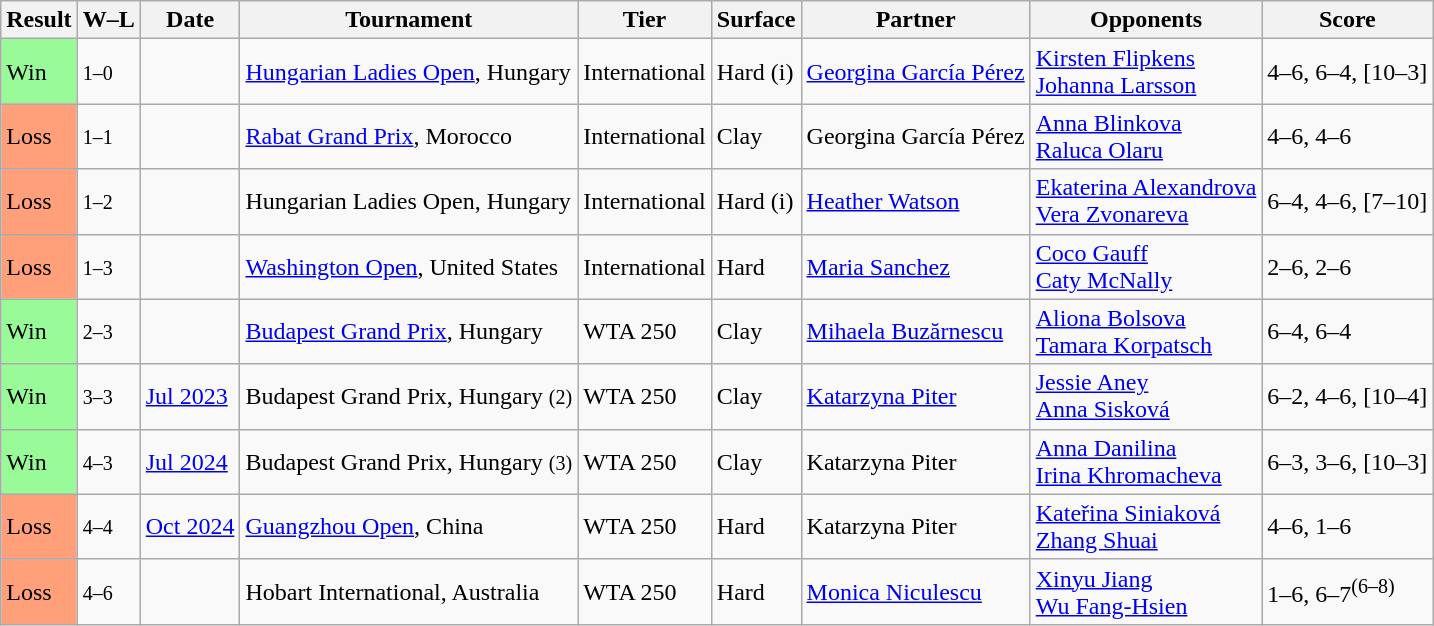<table class="sortable wikitable">
<tr>
<th>Result</th>
<th class="unsortable">W–L</th>
<th>Date</th>
<th>Tournament</th>
<th>Tier</th>
<th>Surface</th>
<th>Partner</th>
<th>Opponents</th>
<th class="unsortable">Score</th>
</tr>
<tr>
<td bgcolor=98FB98>Win</td>
<td><small>1–0</small></td>
<td><a href='#'></a></td>
<td><a href='#'>Hungarian Ladies Open</a>, Hungary</td>
<td>International</td>
<td>Hard (i)</td>
<td> <a href='#'>Georgina García Pérez</a></td>
<td> <a href='#'>Kirsten Flipkens</a> <br>  <a href='#'>Johanna Larsson</a></td>
<td>4–6, 6–4, [10–3]</td>
</tr>
<tr>
<td style="background:#ffa07a;">Loss</td>
<td><small>1–1</small></td>
<td><a href='#'></a></td>
<td><a href='#'>Rabat Grand Prix</a>, Morocco</td>
<td>International</td>
<td>Clay</td>
<td> Georgina García Pérez</td>
<td> <a href='#'>Anna Blinkova</a> <br>  <a href='#'>Raluca Olaru</a></td>
<td>4–6, 4–6</td>
</tr>
<tr>
<td style="background:#ffa07a;">Loss</td>
<td><small>1–2</small></td>
<td><a href='#'></a></td>
<td>Hungarian Ladies Open, Hungary</td>
<td>International</td>
<td>Hard (i)</td>
<td> <a href='#'>Heather Watson</a></td>
<td> <a href='#'>Ekaterina Alexandrova</a> <br>  <a href='#'>Vera Zvonareva</a></td>
<td>6–4, 4–6, [7–10]</td>
</tr>
<tr>
<td style="background:#ffa07a;">Loss</td>
<td><small>1–3</small></td>
<td><a href='#'></a></td>
<td><a href='#'>Washington Open</a>, United States</td>
<td>International</td>
<td>Hard</td>
<td> <a href='#'>Maria Sanchez</a></td>
<td> <a href='#'>Coco Gauff</a> <br>  <a href='#'>Caty McNally</a></td>
<td>2–6, 2–6</td>
</tr>
<tr>
<td bgcolor=98FB98>Win</td>
<td><small>2–3</small></td>
<td><a href='#'></a></td>
<td><a href='#'>Budapest Grand Prix</a>, Hungary</td>
<td>WTA 250</td>
<td>Clay</td>
<td> <a href='#'>Mihaela Buzărnescu</a></td>
<td> <a href='#'>Aliona Bolsova</a> <br>  <a href='#'>Tamara Korpatsch</a></td>
<td>6–4, 6–4</td>
</tr>
<tr>
<td style="background:#98fb98;">Win</td>
<td><small>3–3</small></td>
<td><a href='#'>Jul 2023</a></td>
<td>Budapest Grand Prix, Hungary <small>(2)</small></td>
<td>WTA 250</td>
<td>Clay</td>
<td> <a href='#'>Katarzyna Piter</a></td>
<td> <a href='#'>Jessie Aney</a> <br>  <a href='#'>Anna Sisková</a></td>
<td>6–2, 4–6, [10–4]</td>
</tr>
<tr>
<td style="background:#98fb98;">Win</td>
<td><small>4–3</small></td>
<td><a href='#'>Jul 2024</a></td>
<td>Budapest Grand Prix, Hungary <small>(3)</small></td>
<td>WTA 250</td>
<td>Clay</td>
<td> Katarzyna Piter</td>
<td> <a href='#'>Anna Danilina</a> <br>  <a href='#'>Irina Khromacheva</a></td>
<td>6–3, 3–6, [10–3]</td>
</tr>
<tr>
<td style="background:#ffa07a;">Loss</td>
<td><small>4–4</small></td>
<td><a href='#'>Oct 2024</a></td>
<td><a href='#'>Guangzhou Open</a>, China</td>
<td>WTA 250</td>
<td>Hard</td>
<td> Katarzyna Piter</td>
<td> <a href='#'>Kateřina Siniaková</a> <br>  <a href='#'>Zhang Shuai</a></td>
<td>4–6, 1–6</td>
</tr>
<tr>
<td style=background:#ffa07a>Loss</td>
<td><small>4–6</small></td>
<td><a href='#'></a></td>
<td>Hobart International, Australia</td>
<td>WTA 250</td>
<td>Hard</td>
<td> <a href='#'>Monica Niculescu</a></td>
<td> <a href='#'>Xinyu Jiang</a> <br>  <a href='#'>Wu Fang-Hsien</a></td>
<td>1–6, 6–7<sup>(6–8)</sup></td>
</tr>
</table>
